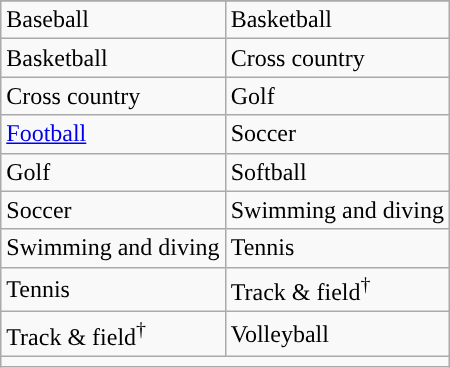<table class="wikitable" style=" ;">
<tr>
</tr>
<tr>
<td>Baseball</td>
<td>Basketball</td>
</tr>
<tr>
<td>Basketball</td>
<td>Cross country</td>
</tr>
<tr>
<td>Cross country</td>
<td>Golf</td>
</tr>
<tr>
<td><a href='#'>Football</a></td>
<td>Soccer</td>
</tr>
<tr>
<td>Golf</td>
<td>Softball</td>
</tr>
<tr>
<td>Soccer</td>
<td>Swimming and diving</td>
</tr>
<tr>
<td>Swimming and diving</td>
<td>Tennis</td>
</tr>
<tr>
<td>Tennis</td>
<td>Track & field<sup>†</sup></td>
</tr>
<tr>
<td>Track & field<sup>†</sup></td>
<td>Volleyball</td>
</tr>
<tr>
<td colspan="2"></td>
</tr>
</table>
